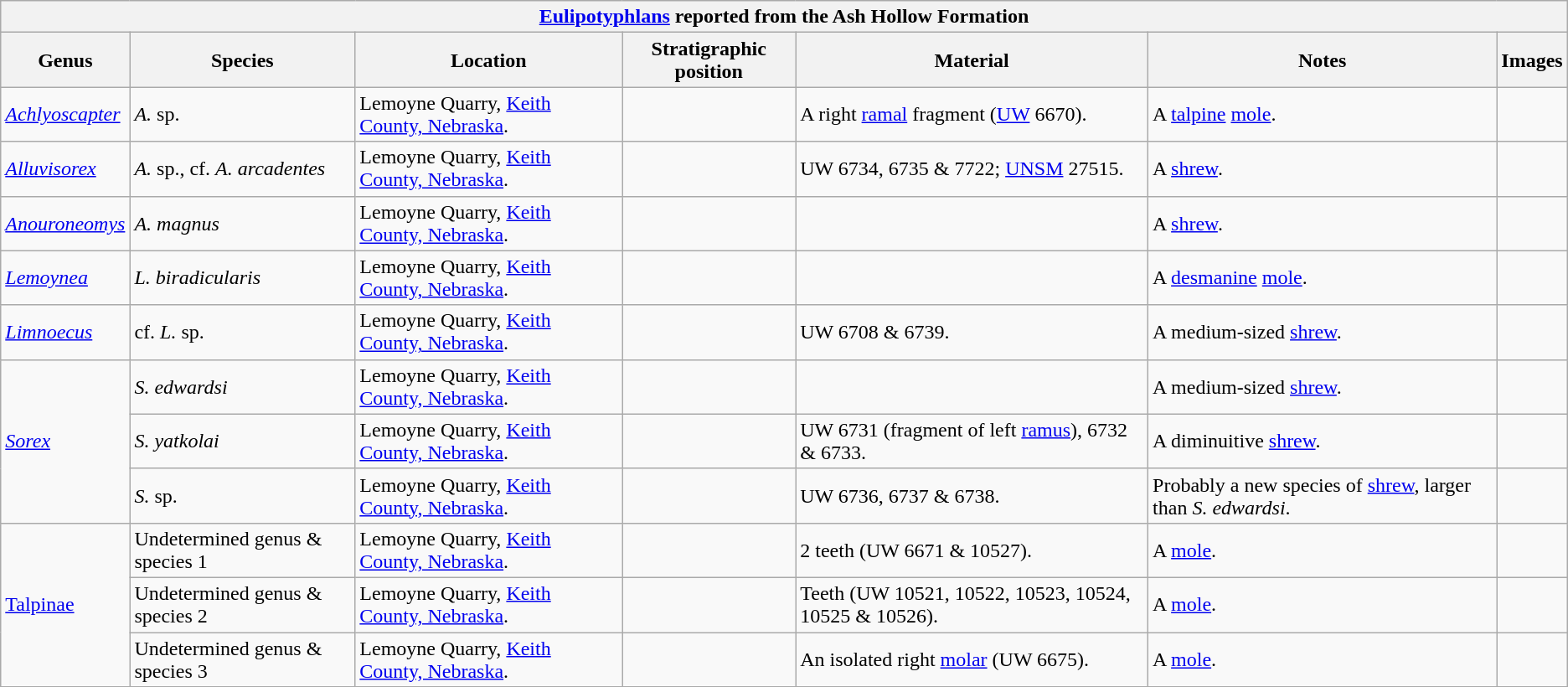<table class="wikitable" align="center">
<tr>
<th colspan="7" align="center"><strong><a href='#'>Eulipotyphlans</a> reported from the Ash Hollow Formation</strong></th>
</tr>
<tr>
<th>Genus</th>
<th>Species</th>
<th>Location</th>
<th><strong>Stratigraphic position</strong></th>
<th><strong>Material</strong></th>
<th>Notes</th>
<th>Images</th>
</tr>
<tr>
<td><em><a href='#'>Achlyoscapter</a></em></td>
<td><em>A.</em> sp.</td>
<td>Lemoyne Quarry, <a href='#'>Keith County, Nebraska</a>.</td>
<td></td>
<td>A right <a href='#'>ramal</a> fragment (<a href='#'>UW</a> 6670).</td>
<td>A <a href='#'>talpine</a> <a href='#'>mole</a>.</td>
<td></td>
</tr>
<tr>
<td><em><a href='#'>Alluvisorex</a></em></td>
<td><em>A.</em> sp., cf. <em>A. arcadentes</em></td>
<td>Lemoyne Quarry, <a href='#'>Keith County, Nebraska</a>.</td>
<td></td>
<td>UW 6734, 6735 & 7722; <a href='#'>UNSM</a> 27515.</td>
<td>A <a href='#'>shrew</a>.</td>
<td></td>
</tr>
<tr>
<td><em><a href='#'>Anouroneomys</a></em></td>
<td><em>A. magnus</em></td>
<td>Lemoyne Quarry, <a href='#'>Keith County, Nebraska</a>.</td>
<td></td>
<td></td>
<td>A <a href='#'>shrew</a>.</td>
<td></td>
</tr>
<tr>
<td><em><a href='#'>Lemoynea</a></em></td>
<td><em>L. biradicularis</em></td>
<td>Lemoyne Quarry, <a href='#'>Keith County, Nebraska</a>.</td>
<td></td>
<td></td>
<td>A <a href='#'>desmanine</a> <a href='#'>mole</a>.</td>
<td></td>
</tr>
<tr>
<td><em><a href='#'>Limnoecus</a></em></td>
<td>cf. <em>L.</em> sp.</td>
<td>Lemoyne Quarry, <a href='#'>Keith County, Nebraska</a>.</td>
<td></td>
<td>UW 6708 & 6739.</td>
<td>A medium-sized <a href='#'>shrew</a>.</td>
<td></td>
</tr>
<tr>
<td rowspan="3"><em><a href='#'>Sorex</a></em></td>
<td><em>S. edwardsi</em></td>
<td>Lemoyne Quarry, <a href='#'>Keith County, Nebraska</a>.</td>
<td></td>
<td></td>
<td>A medium-sized <a href='#'>shrew</a>.</td>
<td></td>
</tr>
<tr>
<td><em>S. yatkolai</em></td>
<td>Lemoyne Quarry, <a href='#'>Keith County, Nebraska</a>.</td>
<td></td>
<td>UW 6731 (fragment of left <a href='#'>ramus</a>), 6732 & 6733.</td>
<td>A diminuitive <a href='#'>shrew</a>.</td>
<td></td>
</tr>
<tr>
<td><em>S.</em> sp.</td>
<td>Lemoyne Quarry, <a href='#'>Keith County, Nebraska</a>.</td>
<td></td>
<td>UW 6736, 6737 & 6738.</td>
<td>Probably a new species of <a href='#'>shrew</a>, larger than <em>S. edwardsi</em>.</td>
<td></td>
</tr>
<tr>
<td rowspan=3><a href='#'>Talpinae</a></td>
<td>Undetermined genus & species 1</td>
<td>Lemoyne Quarry, <a href='#'>Keith County, Nebraska</a>.</td>
<td></td>
<td>2 teeth (UW 6671 & 10527).</td>
<td>A <a href='#'>mole</a>.</td>
<td></td>
</tr>
<tr>
<td>Undetermined genus & species 2</td>
<td>Lemoyne Quarry, <a href='#'>Keith County, Nebraska</a>.</td>
<td></td>
<td>Teeth (UW 10521, 10522, 10523, 10524, 10525 & 10526).</td>
<td>A <a href='#'>mole</a>.</td>
<td></td>
</tr>
<tr>
<td>Undetermined genus & species 3</td>
<td>Lemoyne Quarry, <a href='#'>Keith County, Nebraska</a>.</td>
<td></td>
<td>An isolated right <a href='#'>molar</a> (UW 6675).</td>
<td>A <a href='#'>mole</a>.</td>
<td></td>
</tr>
<tr>
</tr>
</table>
